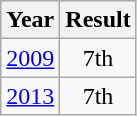<table class="wikitable" style="text-align:center">
<tr>
<th>Year</th>
<th>Result</th>
</tr>
<tr>
<td><a href='#'>2009</a></td>
<td>7th</td>
</tr>
<tr>
<td><a href='#'>2013</a></td>
<td>7th</td>
</tr>
</table>
